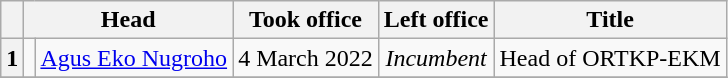<table class="wikitable sortable">
<tr>
<th></th>
<th colspan="2">Head</th>
<th>Took office</th>
<th>Left office</th>
<th>Title</th>
</tr>
<tr>
<th>1</th>
<td></td>
<td><a href='#'>Agus Eko Nugroho</a></td>
<td align="center">4 March 2022</td>
<td align="center"><em>Incumbent</em></td>
<td align="center">Head of ORTKP-EKM</td>
</tr>
<tr>
</tr>
</table>
